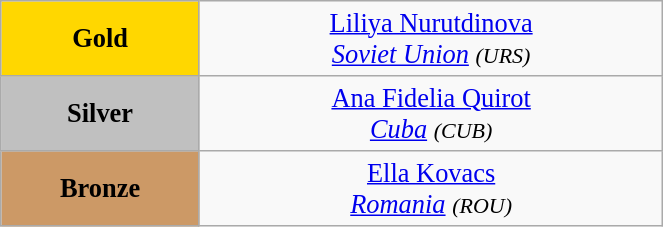<table class="wikitable" style=" text-align:center; font-size:110%;" width="35%">
<tr>
<td bgcolor="gold"><strong>Gold</strong></td>
<td> <a href='#'>Liliya Nurutdinova</a><br><em><a href='#'>Soviet Union</a> <small>(URS)</small></em></td>
</tr>
<tr>
<td bgcolor="silver"><strong>Silver</strong></td>
<td> <a href='#'>Ana Fidelia Quirot</a><br><em><a href='#'>Cuba</a> <small>(CUB)</small></em></td>
</tr>
<tr>
<td bgcolor="CC9966"><strong>Bronze</strong></td>
<td> <a href='#'>Ella Kovacs</a><br><em><a href='#'>Romania</a> <small>(ROU)</small></em></td>
</tr>
</table>
